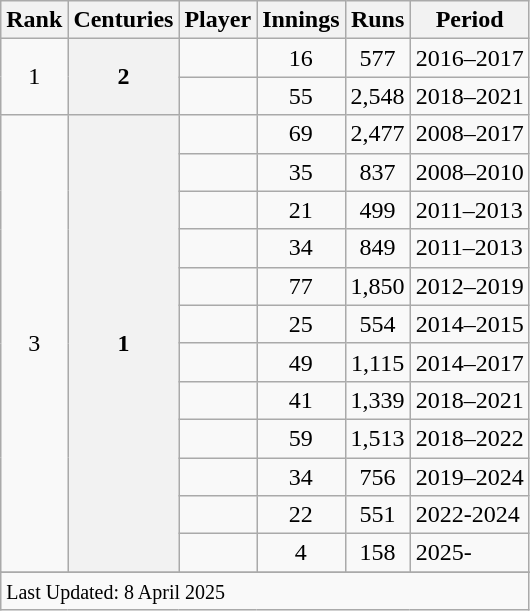<table class="wikitable">
<tr>
<th>Rank</th>
<th>Centuries</th>
<th>Player</th>
<th>Innings</th>
<th>Runs</th>
<th>Period</th>
</tr>
<tr>
<td style="text-align:center" rowspan=2>1</td>
<th scope=row style=text-align:center; rowspan=2>2</th>
<td></td>
<td style="text-align:center">16</td>
<td style="text-align:center">577</td>
<td>2016–2017</td>
</tr>
<tr>
<td></td>
<td style="text-align:center">55</td>
<td style="text-align:center">2,548</td>
<td>2018–2021</td>
</tr>
<tr>
<td style="text-align:center" rowspan=12>3</td>
<th scope=row style=text-align:center; rowspan=12>1</th>
<td></td>
<td style="text-align:center">69</td>
<td style="text-align:center">2,477</td>
<td>2008–2017</td>
</tr>
<tr>
<td></td>
<td style="text-align:center">35</td>
<td style="text-align:center">837</td>
<td>2008–2010</td>
</tr>
<tr>
<td></td>
<td style="text-align:center">21</td>
<td style="text-align:center">499</td>
<td>2011–2013</td>
</tr>
<tr>
<td></td>
<td style="text-align:center">34</td>
<td style="text-align:center">849</td>
<td>2011–2013</td>
</tr>
<tr>
<td></td>
<td style="text-align:center">77</td>
<td style="text-align:center">1,850</td>
<td>2012–2019</td>
</tr>
<tr>
<td></td>
<td style="text-align:center">25</td>
<td style="text-align:center">554</td>
<td>2014–2015</td>
</tr>
<tr>
<td></td>
<td style="text-align:center">49</td>
<td style="text-align:center">1,115</td>
<td>2014–2017</td>
</tr>
<tr>
<td></td>
<td style="text-align:center">41</td>
<td style="text-align:center">1,339</td>
<td>2018–2021</td>
</tr>
<tr>
<td></td>
<td style="text-align:center">59</td>
<td style="text-align:center">1,513</td>
<td>2018–2022</td>
</tr>
<tr>
<td></td>
<td style="text-align:center">34</td>
<td style="text-align:center">756</td>
<td>2019–2024</td>
</tr>
<tr>
<td></td>
<td style="text-align:center">22</td>
<td style="text-align:center">551</td>
<td>2022-2024</td>
</tr>
<tr>
<td></td>
<td style="text-align:center">4</td>
<td style="text-align:center">158</td>
<td>2025-</td>
</tr>
<tr>
</tr>
<tr class=sortbottom>
<td colspan=6><small>Last Updated: 8 April 2025</small></td>
</tr>
</table>
